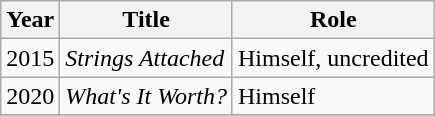<table class="wikitable unsortable">
<tr>
<th>Year</th>
<th>Title</th>
<th>Role</th>
</tr>
<tr>
<td>2015</td>
<td><em>Strings Attached</em></td>
<td>Himself, uncredited</td>
</tr>
<tr>
<td>2020</td>
<td><em>What's It Worth?</em></td>
<td>Himself</td>
</tr>
<tr>
</tr>
</table>
